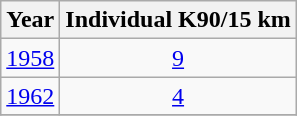<table class="wikitable" "text-align:center;">
<tr>
<th>Year</th>
<th>Individual K90/15 km</th>
</tr>
<tr align=center>
<td><a href='#'>1958</a></td>
<td><a href='#'>9</a></td>
</tr>
<tr align=center>
<td><a href='#'>1962</a></td>
<td><a href='#'>4</a></td>
</tr>
<tr align=center>
</tr>
</table>
